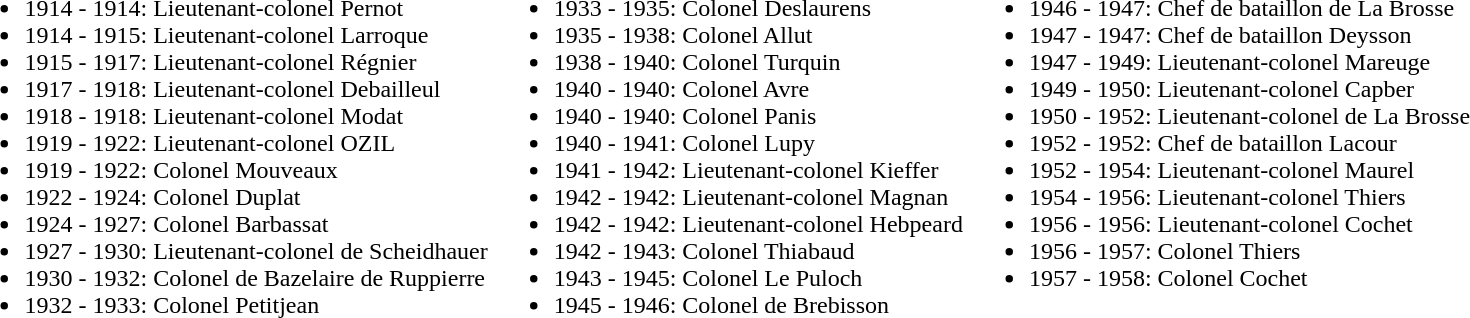<table>
<tr>
<td valign=top><br><ul><li>1914 - 1914: Lieutenant-colonel Pernot</li><li>1914 - 1915: Lieutenant-colonel Larroque</li><li>1915 - 1917: Lieutenant-colonel Régnier</li><li>1917 - 1918: Lieutenant-colonel Debailleul</li><li>1918 - 1918: Lieutenant-colonel Modat</li><li>1919 - 1922: Lieutenant-colonel OZIL</li><li>1919 - 1922: Colonel Mouveaux</li><li>1922 - 1924: Colonel Duplat</li><li>1924 - 1927: Colonel Barbassat</li><li>1927 - 1930: Lieutenant-colonel de Scheidhauer</li><li>1930 - 1932: Colonel de Bazelaire de Ruppierre</li><li>1932 - 1933: Colonel Petitjean</li></ul></td>
<td valign=top><br><ul><li>1933 - 1935: Colonel Deslaurens</li><li>1935 - 1938: Colonel Allut</li><li>1938 - 1940: Colonel Turquin</li><li>1940 - 1940: Colonel Avre</li><li>1940 - 1940: Colonel Panis</li><li>1940 - 1941: Colonel Lupy</li><li>1941 - 1942: Lieutenant-colonel Kieffer</li><li>1942 - 1942: Lieutenant-colonel Magnan</li><li>1942 - 1942: Lieutenant-colonel Hebpeard</li><li>1942 - 1943: Colonel Thiabaud</li><li>1943 - 1945: Colonel Le Puloch</li><li>1945 - 1946: Colonel de Brebisson</li></ul></td>
<td valign=top><br><ul><li>1946 - 1947: Chef de bataillon de La Brosse</li><li>1947 - 1947: Chef de bataillon Deysson</li><li>1947 - 1949: Lieutenant-colonel Mareuge</li><li>1949 - 1950: Lieutenant-colonel Capber</li><li>1950 - 1952: Lieutenant-colonel de La Brosse</li><li>1952 - 1952: Chef de bataillon Lacour</li><li>1952 - 1954: Lieutenant-colonel Maurel</li><li>1954 - 1956: Lieutenant-colonel Thiers</li><li>1956 - 1956: Lieutenant-colonel Cochet</li><li>1956 - 1957: Colonel Thiers</li><li>1957 - 1958: Colonel Cochet</li></ul></td>
</tr>
</table>
